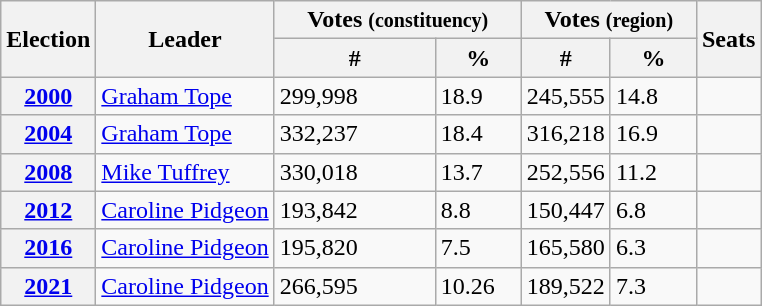<table class="wikitable">
<tr>
<th rowspan=2>Election</th>
<th rowspan=2>Leader</th>
<th colspan=2>Votes <small>(constituency)</small></th>
<th colspan=2>Votes <small>(region)</small></th>
<th rowspan=2>Seats</th>
</tr>
<tr>
<th style="width:100px">#</th>
<th style="width:50px">%</th>
<th style="width:50px">#</th>
<th style="width:50px">%</th>
</tr>
<tr>
<th><a href='#'>2000</a></th>
<td><a href='#'>Graham Tope</a></td>
<td>299,998</td>
<td>18.9</td>
<td>245,555</td>
<td>14.8</td>
<td></td>
</tr>
<tr>
<th><a href='#'>2004</a></th>
<td><a href='#'>Graham Tope</a></td>
<td>332,237</td>
<td>18.4</td>
<td>316,218</td>
<td>16.9</td>
<td></td>
</tr>
<tr>
<th><a href='#'>2008</a></th>
<td><a href='#'>Mike Tuffrey</a></td>
<td>330,018</td>
<td>13.7</td>
<td>252,556</td>
<td>11.2</td>
<td></td>
</tr>
<tr>
<th><a href='#'>2012</a></th>
<td><a href='#'>Caroline Pidgeon</a></td>
<td>193,842</td>
<td>8.8</td>
<td>150,447</td>
<td>6.8</td>
<td></td>
</tr>
<tr>
<th><a href='#'>2016</a></th>
<td><a href='#'>Caroline Pidgeon</a></td>
<td>195,820</td>
<td>7.5</td>
<td>165,580</td>
<td>6.3</td>
<td></td>
</tr>
<tr>
<th><a href='#'>2021</a></th>
<td><a href='#'>Caroline Pidgeon</a></td>
<td>266,595</td>
<td>10.26</td>
<td>189,522</td>
<td>7.3</td>
<td></td>
</tr>
</table>
